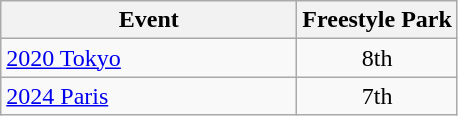<table class="wikitable" style="text-align: center;">
<tr ">
<th style="width:190px;">Event</th>
<th>Freestyle Park</th>
</tr>
<tr>
<td align=left> <a href='#'>2020 Tokyo</a></td>
<td>8th</td>
</tr>
<tr>
<td align=left> <a href='#'>2024 Paris</a></td>
<td>7th</td>
</tr>
</table>
